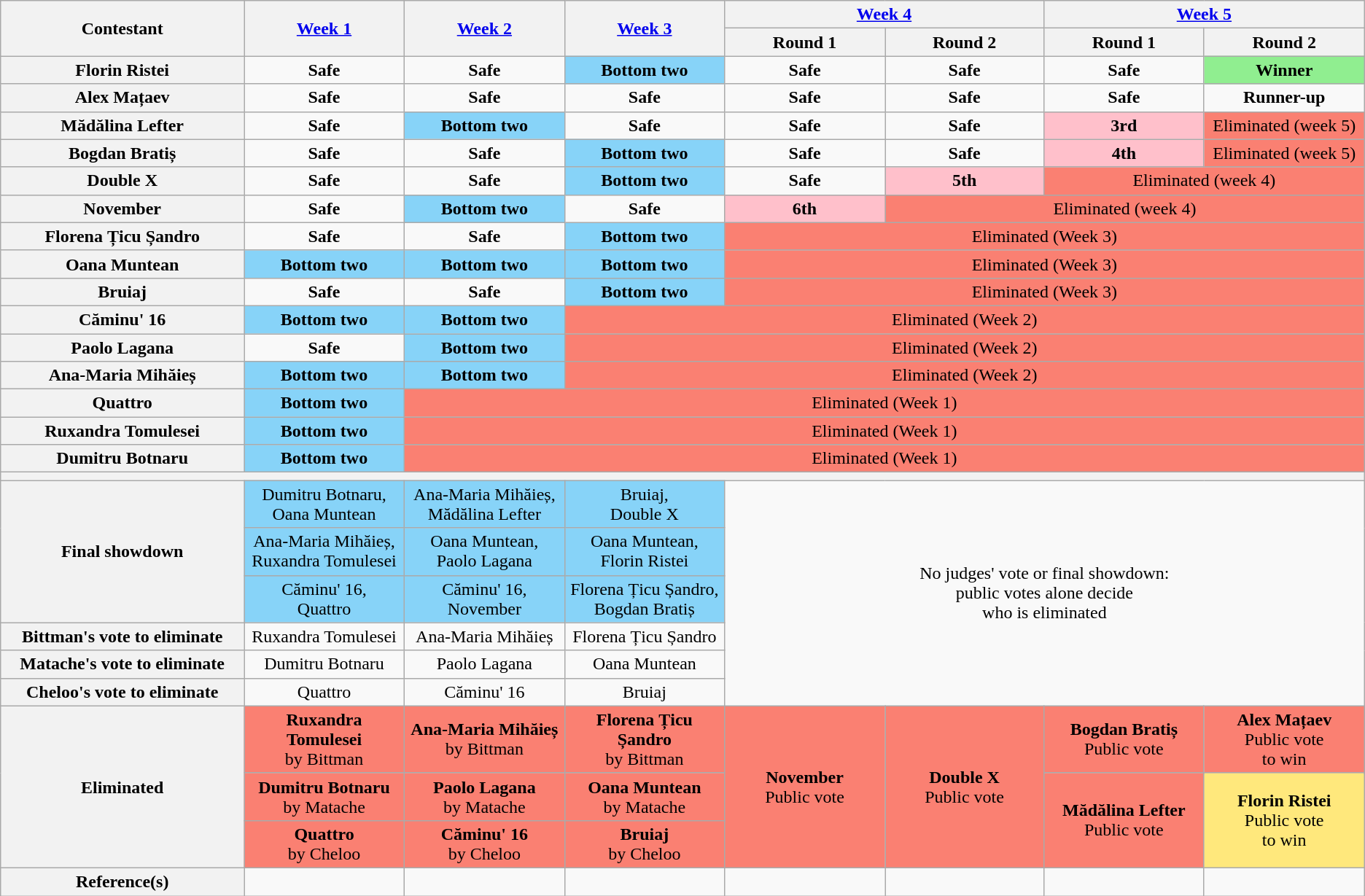<table class="wikitable" style="text-align:center; font-size:100%; border-right:none;">
<tr>
<th style="width:14em" rowspan="2" scope="col">Contestant</th>
<th style="width:9em" rowspan="2" scope="col"><a href='#'>Week 1</a></th>
<th style="width:9em" rowspan="2" scope="col"><a href='#'>Week 2</a></th>
<th style="width:9em" rowspan="2" scope="col"><a href='#'>Week 3</a></th>
<th colspan="2"><a href='#'>Week 4</a></th>
<th colspan="2"><a href='#'>Week 5</a></th>
</tr>
<tr>
<th style="width:9em">Round 1</th>
<th style="width:9em">Round 2</th>
<th style="width:9em">Round 1</th>
<th style="width:9em">Round 2</th>
</tr>
<tr>
<th scope="row">Florin Ristei</th>
<td><strong>Safe</strong></td>
<td><strong>Safe</strong></td>
<td style="background:#87D3F8"><strong>Bottom two</strong></td>
<td><strong>Safe</strong></td>
<td><strong>Safe</strong></td>
<td><strong>Safe</strong></td>
<td style="background:lightgreen"><strong>Winner</strong></td>
</tr>
<tr>
<th scope="row">Alex Mațaev</th>
<td><strong>Safe</strong></td>
<td><strong>Safe</strong></td>
<td><strong>Safe</strong></td>
<td><strong>Safe</strong></td>
<td><strong>Safe</strong></td>
<td><strong>Safe</strong></td>
<td><strong>Runner-up</strong></td>
</tr>
<tr>
<th scope="row">Mădălina Lefter</th>
<td><strong>Safe</strong></td>
<td style="background:#87D3F8"><strong>Bottom two</strong></td>
<td><strong>Safe</strong></td>
<td><strong>Safe</strong></td>
<td><strong>Safe</strong></td>
<td style="background:pink"><strong>3rd</strong></td>
<td colspan="2" style="background:salmon">Eliminated (week 5)</td>
</tr>
<tr>
<th scope="row">Bogdan Bratiș</th>
<td><strong>Safe</strong></td>
<td><strong>Safe</strong></td>
<td style="background:#87D3F8"><strong>Bottom two</strong></td>
<td><strong>Safe</strong></td>
<td><strong>Safe</strong></td>
<td style="background:pink"><strong>4th</strong></td>
<td colspan="2" style="background:salmon">Eliminated (week 5)</td>
</tr>
<tr>
<th scope="row">Double X</th>
<td><strong>Safe</strong></td>
<td><strong>Safe</strong></td>
<td style="background:#87D3F8"><strong>Bottom two</strong></td>
<td><strong>Safe</strong></td>
<td style="background:pink"><strong>5th</strong></td>
<td colspan="3" style="background:salmon">Eliminated (week 4)</td>
</tr>
<tr>
<th scope="row">November</th>
<td><strong>Safe</strong></td>
<td style="background:#87D3F8"><strong>Bottom two</strong></td>
<td><strong>Safe</strong></td>
<td style="background:pink"><strong>6th</strong></td>
<td colspan="3" style="background:salmon">Eliminated (week 4)</td>
</tr>
<tr>
<th scope="row">Florena Țicu Șandro</th>
<td><strong>Safe</strong></td>
<td><strong>Safe</strong></td>
<td style="background:#87D3F8"><strong>Bottom two</strong></td>
<td colspan="4" style="background:salmon">Eliminated (Week 3)</td>
</tr>
<tr>
<th scope="row">Oana Muntean</th>
<td style="background:#87D3F8"><strong>Bottom two</strong></td>
<td style="background:#87D3F8"><strong>Bottom two</strong></td>
<td style="background:#87D3F8"><strong>Bottom two</strong></td>
<td colspan="4" style="background:salmon">Eliminated (Week 3)</td>
</tr>
<tr>
<th scope="row">Bruiaj</th>
<td><strong>Safe</strong></td>
<td><strong>Safe</strong></td>
<td style="background:#87D3F8"><strong>Bottom two</strong></td>
<td colspan="4" style="background:salmon">Eliminated (Week 3)</td>
</tr>
<tr>
<th scope="row">Căminu' 16</th>
<td style="background:#87D3F8"><strong>Bottom two</strong></td>
<td style="background:#87D3F8"><strong>Bottom two</strong></td>
<td colspan="5" style="background:salmon">Eliminated (Week 2)</td>
</tr>
<tr>
<th scope="row">Paolo Lagana</th>
<td><strong>Safe</strong></td>
<td style="background:#87D3F8"><strong>Bottom two</strong></td>
<td colspan="5" style="background:salmon">Eliminated (Week 2)</td>
</tr>
<tr>
<th scope="row">Ana-Maria Mihăieș</th>
<td style="background:#87D3F8"><strong>Bottom two</strong></td>
<td style="background:#87D3F8"><strong>Bottom two</strong></td>
<td colspan="5" style="background:salmon">Eliminated (Week 2)</td>
</tr>
<tr>
<th scope="row">Quattro</th>
<td style="background:#87D3F8"><strong>Bottom two</strong></td>
<td colspan="6" style="background:salmon">Eliminated (Week 1)</td>
</tr>
<tr>
<th scope="row">Ruxandra Tomulesei</th>
<td style="background:#87D3F8"><strong>Bottom two</strong></td>
<td colspan="6" style="background:salmon">Eliminated (Week 1)</td>
</tr>
<tr>
<th scope="row">Dumitru Botnaru</th>
<td style="background:#87D3F8"><strong>Bottom two</strong></td>
<td colspan="6" style="background:salmon">Eliminated (Week 1)</td>
</tr>
<tr>
<th colspan="8"></th>
</tr>
<tr>
<th scope="row" rowspan="3">Final showdown</th>
<td style="background:#87D3F8">Dumitru Botnaru,<br>Oana Muntean</td>
<td style="background:#87D3F8">Ana-Maria Mihăieș,<br>Mădălina Lefter</td>
<td style="background:#87D3F8">Bruiaj,<br>Double X</td>
<td rowspan=6 colspan=4>No judges' vote or final showdown: <br>public votes alone decide <br>who is eliminated<br></td>
</tr>
<tr>
<td style="background:#87D3F8">Ana-Maria Mihăieș,<br>Ruxandra Tomulesei</td>
<td style="background:#87D3F8">Oana Muntean,<br>Paolo Lagana</td>
<td style="background:#87D3F8">Oana Muntean,<br>Florin Ristei</td>
</tr>
<tr>
<td style="background:#87D3F8">Căminu' 16,<br>Quattro</td>
<td style="background:#87D3F8">Căminu' 16,<br>November</td>
<td style="background:#87D3F8">Florena Țicu Șandro,<br>Bogdan Bratiș</td>
</tr>
<tr>
<th scope="row">Bittman's vote to eliminate</th>
<td>Ruxandra Tomulesei</td>
<td>Ana-Maria Mihăieș</td>
<td>Florena Țicu Șandro</td>
</tr>
<tr>
<th scope="row">Matache's vote to eliminate</th>
<td>Dumitru Botnaru</td>
<td>Paolo Lagana</td>
<td>Oana Muntean</td>
</tr>
<tr>
<th scope="row">Cheloo's vote to eliminate</th>
<td>Quattro</td>
<td>Căminu' 16</td>
<td>Bruiaj</td>
</tr>
<tr>
<th scope="row" rowspan="6">Eliminated</th>
<td style="background:salmon;" rowspan="2"><strong>Ruxandra Tomulesei</strong> <br>by Bittman</td>
<td style="background:salmon;" rowspan="2"><strong>Ana-Maria Mihăieș</strong> <br>by Bittman</td>
<td style="background:salmon;" rowspan="2"><strong> Florena Țicu Șandro</strong><br>by Bittman</td>
<td style="background:salmon;" rowspan="6"><strong>November</strong><br>Public vote</td>
<td style="background:salmon;" rowspan="6"><strong>Double X</strong><br>Public vote</td>
<td style="background:salmon;" rowspan="3"><strong>Bogdan Bratiș</strong><br>Public vote</td>
<td style="background:salmon;" rowspan="3"><strong>Alex Mațaev</strong> <br>Public vote<br>to win</td>
<td style="display:none"></td>
</tr>
<tr>
<td style="display:none"></td>
</tr>
<tr>
<td style="background:salmon;" rowspan="2"><strong>Dumitru Botnaru</strong> <br>by Matache</td>
<td style="background:salmon;" rowspan="2"><strong>Paolo Lagana</strong><br>by Matache</td>
<td style="background:salmon;" rowspan="2"><strong>Oana Muntean</strong><br>by Matache</td>
<td style="display:none"></td>
</tr>
<tr>
<td style="background:salmon;" rowspan="3"><strong>Mădălina Lefter</strong><br>Public vote</td>
<td style="background:#FFE87C;" rowspan="3"><strong>Florin Ristei</strong><br>Public vote<br>to win</td>
<td style="display:none"></td>
</tr>
<tr>
<td style="background:salmon;" rowspan="2"><strong>Quattro</strong> <br>by Cheloo</td>
<td style="background:salmon;" rowspan="2"><strong>Căminu' 16</strong> <br>by Cheloo</td>
<td style="background:salmon;" rowspan="2"><strong>Bruiaj</strong><br>by Cheloo</td>
<td style="display:none"></td>
</tr>
<tr>
<td style="display:none"></td>
</tr>
<tr>
<th scope="row">Reference(s)</th>
<td></td>
<td></td>
<td></td>
<td></td>
<td></td>
<td></td>
<td></td>
</tr>
</table>
